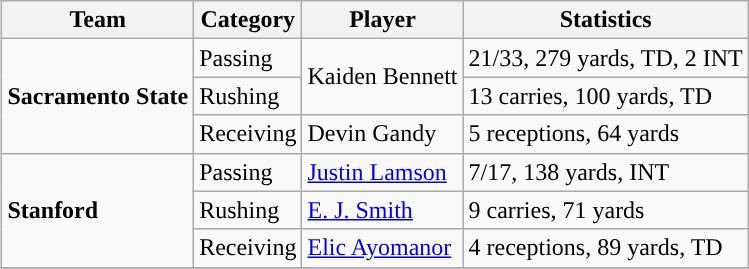<table class="wikitable" style="float: right;">
<tr>
<th>Team</th>
<th>Category</th>
<th>Player</th>
<th>Statistics</th>
</tr>
<tr>
<td rowspan=3><strong>Sacramento State</strong></td>
<td>Passing</td>
<td rowspan="2">Kaiden Bennett</td>
<td>21/33, 279 yards, TD, 2 INT</td>
</tr>
<tr>
<td>Rushing</td>
<td>13 carries, 100 yards, TD</td>
</tr>
<tr>
<td>Receiving</td>
<td>Devin Gandy</td>
<td>5 receptions, 64 yards</td>
</tr>
<tr>
<td rowspan=3><strong>Stanford</strong></td>
<td>Passing</td>
<td><a href='#'>Justin Lamson</a></td>
<td>7/17, 138 yards, INT</td>
</tr>
<tr>
<td>Rushing</td>
<td><a href='#'>E. J. Smith</a></td>
<td>9 carries, 71 yards</td>
</tr>
<tr>
<td>Receiving</td>
<td><a href='#'>Elic Ayomanor</a></td>
<td>4 receptions, 89 yards, TD</td>
</tr>
<tr>
</tr>
</table>
